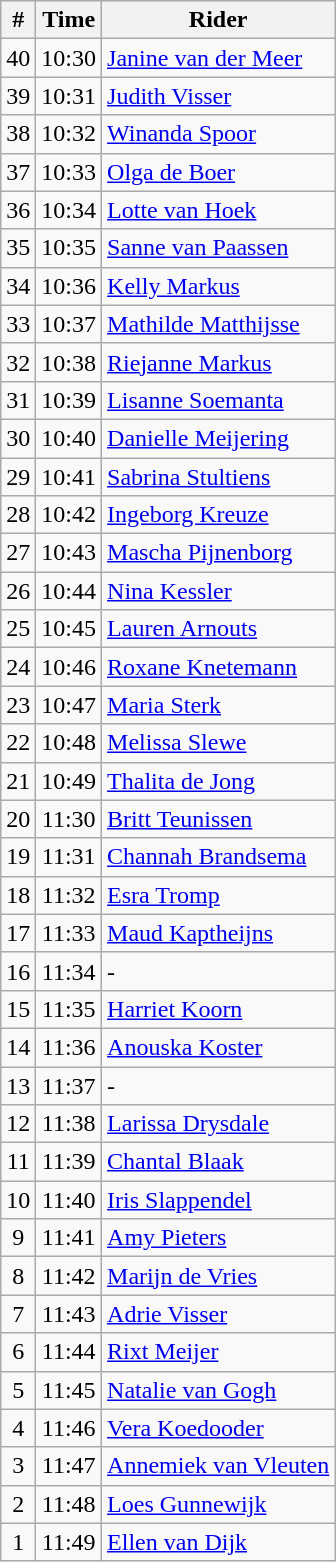<table class=wikitable>
<tr>
<th>#</th>
<th>Time</th>
<th>Rider</th>
</tr>
<tr>
<td align=center>40</td>
<td align=center>10:30</td>
<td><a href='#'>Janine van der Meer</a></td>
</tr>
<tr>
<td align=center>39</td>
<td align=center>10:31</td>
<td><a href='#'>Judith Visser</a></td>
</tr>
<tr>
<td align=center>38</td>
<td align=center>10:32</td>
<td><a href='#'>Winanda Spoor</a></td>
</tr>
<tr>
<td align=center>37</td>
<td align=center>10:33</td>
<td><a href='#'>Olga de Boer</a></td>
</tr>
<tr>
<td align=center>36</td>
<td align=center>10:34</td>
<td><a href='#'>Lotte van Hoek</a></td>
</tr>
<tr>
<td align=center>35</td>
<td align=center>10:35</td>
<td><a href='#'>Sanne van Paassen</a></td>
</tr>
<tr>
<td align=center>34</td>
<td align=center>10:36</td>
<td><a href='#'>Kelly Markus</a></td>
</tr>
<tr>
<td align=center>33</td>
<td align=center>10:37</td>
<td><a href='#'>Mathilde Matthijsse</a></td>
</tr>
<tr>
<td align=center>32</td>
<td align=center>10:38</td>
<td><a href='#'>Riejanne Markus</a></td>
</tr>
<tr>
<td align=center>31</td>
<td align=center>10:39</td>
<td><a href='#'>Lisanne Soemanta</a></td>
</tr>
<tr>
<td align=center>30</td>
<td align=center>10:40</td>
<td><a href='#'>Danielle Meijering</a></td>
</tr>
<tr>
<td align=center>29</td>
<td align=center>10:41</td>
<td><a href='#'>Sabrina Stultiens</a></td>
</tr>
<tr>
<td align=center>28</td>
<td align=center>10:42</td>
<td><a href='#'>Ingeborg Kreuze</a></td>
</tr>
<tr>
<td align=center>27</td>
<td align=center>10:43</td>
<td><a href='#'>Mascha Pijnenborg</a></td>
</tr>
<tr>
<td align=center>26</td>
<td align=center>10:44</td>
<td><a href='#'>Nina Kessler</a></td>
</tr>
<tr>
<td align=center>25</td>
<td align=center>10:45</td>
<td><a href='#'>Lauren Arnouts</a></td>
</tr>
<tr>
<td align=center>24</td>
<td align=center>10:46</td>
<td><a href='#'>Roxane Knetemann</a></td>
</tr>
<tr>
<td align=center>23</td>
<td align=center>10:47</td>
<td><a href='#'>Maria Sterk</a></td>
</tr>
<tr>
<td align=center>22</td>
<td align=center>10:48</td>
<td><a href='#'>Melissa Slewe</a></td>
</tr>
<tr>
<td align=center>21</td>
<td align=center>10:49</td>
<td><a href='#'>Thalita de Jong</a></td>
</tr>
<tr>
<td align=center>20</td>
<td align=center>11:30</td>
<td><a href='#'>Britt Teunissen</a></td>
</tr>
<tr>
<td align=center>19</td>
<td align=center>11:31</td>
<td><a href='#'>Channah Brandsema</a></td>
</tr>
<tr>
<td align=center>18</td>
<td align=center>11:32</td>
<td><a href='#'>Esra Tromp</a></td>
</tr>
<tr>
<td align=center>17</td>
<td align=center>11:33</td>
<td><a href='#'>Maud Kaptheijns</a></td>
</tr>
<tr>
<td align=center>16</td>
<td align=center>11:34</td>
<td>-</td>
</tr>
<tr>
<td align=center>15</td>
<td align=center>11:35</td>
<td><a href='#'>Harriet Koorn</a></td>
</tr>
<tr>
<td align=center>14</td>
<td align=center>11:36</td>
<td><a href='#'>Anouska Koster</a></td>
</tr>
<tr>
<td align=center>13</td>
<td align=center>11:37</td>
<td>-</td>
</tr>
<tr>
<td align=center>12</td>
<td align=center>11:38</td>
<td><a href='#'>Larissa Drysdale</a></td>
</tr>
<tr>
<td align=center>11</td>
<td align=center>11:39</td>
<td><a href='#'>Chantal Blaak</a></td>
</tr>
<tr>
<td align=center>10</td>
<td align=center>11:40</td>
<td><a href='#'>Iris Slappendel</a></td>
</tr>
<tr>
<td align=center>9</td>
<td align=center>11:41</td>
<td><a href='#'>Amy Pieters</a></td>
</tr>
<tr>
<td align=center>8</td>
<td align=center>11:42</td>
<td><a href='#'>Marijn de Vries</a></td>
</tr>
<tr>
<td align=center>7</td>
<td align=center>11:43</td>
<td><a href='#'>Adrie Visser</a></td>
</tr>
<tr>
<td align=center>6</td>
<td align=center>11:44</td>
<td><a href='#'>Rixt Meijer</a></td>
</tr>
<tr>
<td align=center>5</td>
<td align=center>11:45</td>
<td><a href='#'>Natalie van Gogh</a></td>
</tr>
<tr>
<td align=center>4</td>
<td align=center>11:46</td>
<td><a href='#'>Vera Koedooder</a></td>
</tr>
<tr>
<td align=center>3</td>
<td align=center>11:47</td>
<td><a href='#'>Annemiek van Vleuten</a></td>
</tr>
<tr>
<td align=center>2</td>
<td align=center>11:48</td>
<td><a href='#'>Loes Gunnewijk</a></td>
</tr>
<tr>
<td align=center>1</td>
<td align=center>11:49</td>
<td><a href='#'>Ellen van Dijk</a></td>
</tr>
</table>
